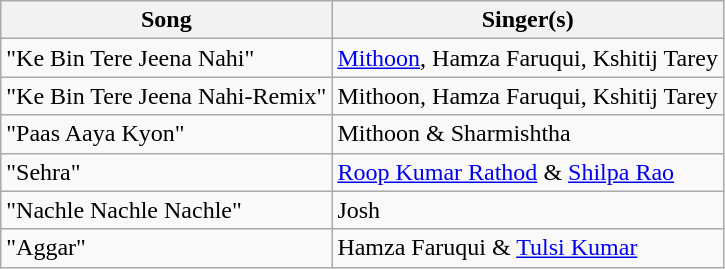<table class=wikitable>
<tr>
<th>Song</th>
<th>Singer(s)</th>
</tr>
<tr>
<td>"Ke Bin Tere Jeena Nahi"</td>
<td><a href='#'>Mithoon</a>, Hamza Faruqui, Kshitij Tarey</td>
</tr>
<tr>
<td>"Ke Bin Tere Jeena Nahi-Remix"</td>
<td>Mithoon, Hamza Faruqui, Kshitij Tarey</td>
</tr>
<tr>
<td>"Paas Aaya Kyon"</td>
<td>Mithoon & Sharmishtha</td>
</tr>
<tr>
<td>"Sehra"</td>
<td><a href='#'>Roop Kumar Rathod</a> & <a href='#'>Shilpa Rao</a></td>
</tr>
<tr>
<td>"Nachle Nachle Nachle"</td>
<td>Josh</td>
</tr>
<tr>
<td>"Aggar"</td>
<td>Hamza Faruqui & <a href='#'>Tulsi Kumar</a></td>
</tr>
</table>
